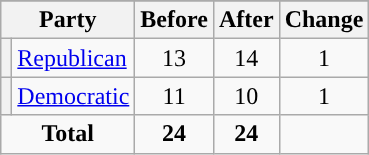<table class="wikitable" style="text-align:center;">
<tr>
</tr>
<tr>
<th colspan=2>Party</th>
<th>Before</th>
<th>After</th>
<th>Change</th>
</tr>
<tr>
<th style="background-color:"></th>
<td style="text-align:left;"><a href='#'>Republican</a></td>
<td>13</td>
<td>14</td>
<td> 1</td>
</tr>
<tr>
<th style="background-color:"></th>
<td style="text-align:left;"><a href='#'>Democratic</a></td>
<td>11</td>
<td>10</td>
<td> 1</td>
</tr>
<tr>
<td colspan=2><strong>Total</strong></td>
<td><strong>24</strong></td>
<td><strong>24</strong></td>
<td></td>
</tr>
</table>
